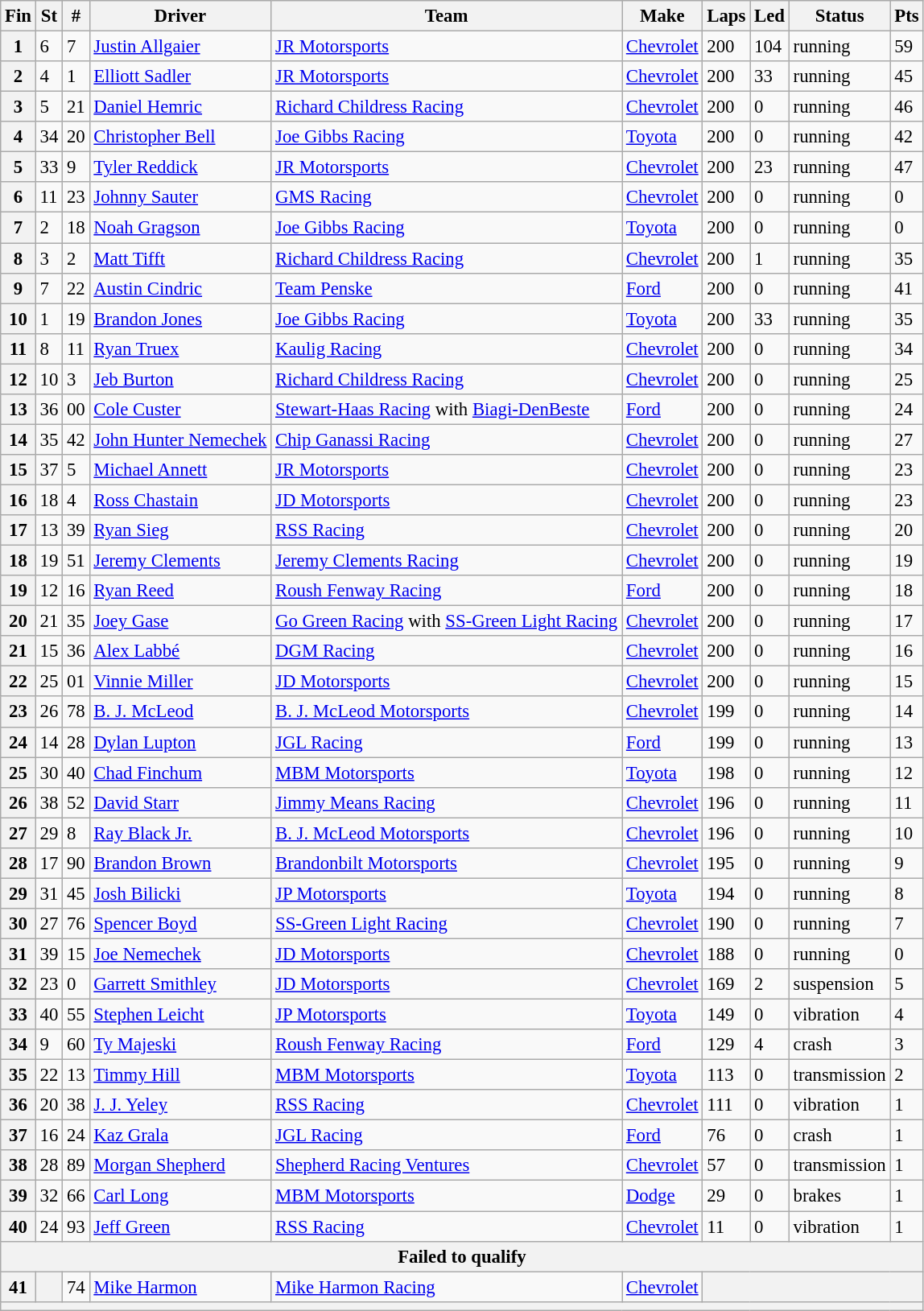<table class="wikitable" style="font-size:95%">
<tr>
<th>Fin</th>
<th>St</th>
<th>#</th>
<th>Driver</th>
<th>Team</th>
<th>Make</th>
<th>Laps</th>
<th>Led</th>
<th>Status</th>
<th>Pts</th>
</tr>
<tr>
<th>1</th>
<td>6</td>
<td>7</td>
<td><a href='#'>Justin Allgaier</a></td>
<td><a href='#'>JR Motorsports</a></td>
<td><a href='#'>Chevrolet</a></td>
<td>200</td>
<td>104</td>
<td>running</td>
<td>59</td>
</tr>
<tr>
<th>2</th>
<td>4</td>
<td>1</td>
<td><a href='#'>Elliott Sadler</a></td>
<td><a href='#'>JR Motorsports</a></td>
<td><a href='#'>Chevrolet</a></td>
<td>200</td>
<td>33</td>
<td>running</td>
<td>45</td>
</tr>
<tr>
<th>3</th>
<td>5</td>
<td>21</td>
<td><a href='#'>Daniel Hemric</a></td>
<td><a href='#'>Richard Childress Racing</a></td>
<td><a href='#'>Chevrolet</a></td>
<td>200</td>
<td>0</td>
<td>running</td>
<td>46</td>
</tr>
<tr>
<th>4</th>
<td>34</td>
<td>20</td>
<td><a href='#'>Christopher Bell</a></td>
<td><a href='#'>Joe Gibbs Racing</a></td>
<td><a href='#'>Toyota</a></td>
<td>200</td>
<td>0</td>
<td>running</td>
<td>42</td>
</tr>
<tr>
<th>5</th>
<td>33</td>
<td>9</td>
<td><a href='#'>Tyler Reddick</a></td>
<td><a href='#'>JR Motorsports</a></td>
<td><a href='#'>Chevrolet</a></td>
<td>200</td>
<td>23</td>
<td>running</td>
<td>47</td>
</tr>
<tr>
<th>6</th>
<td>11</td>
<td>23</td>
<td><a href='#'>Johnny Sauter</a></td>
<td><a href='#'>GMS Racing</a></td>
<td><a href='#'>Chevrolet</a></td>
<td>200</td>
<td>0</td>
<td>running</td>
<td>0</td>
</tr>
<tr>
<th>7</th>
<td>2</td>
<td>18</td>
<td><a href='#'>Noah Gragson</a></td>
<td><a href='#'>Joe Gibbs Racing</a></td>
<td><a href='#'>Toyota</a></td>
<td>200</td>
<td>0</td>
<td>running</td>
<td>0</td>
</tr>
<tr>
<th>8</th>
<td>3</td>
<td>2</td>
<td><a href='#'>Matt Tifft</a></td>
<td><a href='#'>Richard Childress Racing</a></td>
<td><a href='#'>Chevrolet</a></td>
<td>200</td>
<td>1</td>
<td>running</td>
<td>35</td>
</tr>
<tr>
<th>9</th>
<td>7</td>
<td>22</td>
<td><a href='#'>Austin Cindric</a></td>
<td><a href='#'>Team Penske</a></td>
<td><a href='#'>Ford</a></td>
<td>200</td>
<td>0</td>
<td>running</td>
<td>41</td>
</tr>
<tr>
<th>10</th>
<td>1</td>
<td>19</td>
<td><a href='#'>Brandon Jones</a></td>
<td><a href='#'>Joe Gibbs Racing</a></td>
<td><a href='#'>Toyota</a></td>
<td>200</td>
<td>33</td>
<td>running</td>
<td>35</td>
</tr>
<tr>
<th>11</th>
<td>8</td>
<td>11</td>
<td><a href='#'>Ryan Truex</a></td>
<td><a href='#'>Kaulig Racing</a></td>
<td><a href='#'>Chevrolet</a></td>
<td>200</td>
<td>0</td>
<td>running</td>
<td>34</td>
</tr>
<tr>
<th>12</th>
<td>10</td>
<td>3</td>
<td><a href='#'>Jeb Burton</a></td>
<td><a href='#'>Richard Childress Racing</a></td>
<td><a href='#'>Chevrolet</a></td>
<td>200</td>
<td>0</td>
<td>running</td>
<td>25</td>
</tr>
<tr>
<th>13</th>
<td>36</td>
<td>00</td>
<td><a href='#'>Cole Custer</a></td>
<td><a href='#'>Stewart-Haas Racing</a> with <a href='#'>Biagi-DenBeste</a></td>
<td><a href='#'>Ford</a></td>
<td>200</td>
<td>0</td>
<td>running</td>
<td>24</td>
</tr>
<tr>
<th>14</th>
<td>35</td>
<td>42</td>
<td><a href='#'>John Hunter Nemechek</a></td>
<td><a href='#'>Chip Ganassi Racing</a></td>
<td><a href='#'>Chevrolet</a></td>
<td>200</td>
<td>0</td>
<td>running</td>
<td>27</td>
</tr>
<tr>
<th>15</th>
<td>37</td>
<td>5</td>
<td><a href='#'>Michael Annett</a></td>
<td><a href='#'>JR Motorsports</a></td>
<td><a href='#'>Chevrolet</a></td>
<td>200</td>
<td>0</td>
<td>running</td>
<td>23</td>
</tr>
<tr>
<th>16</th>
<td>18</td>
<td>4</td>
<td><a href='#'>Ross Chastain</a></td>
<td><a href='#'>JD Motorsports</a></td>
<td><a href='#'>Chevrolet</a></td>
<td>200</td>
<td>0</td>
<td>running</td>
<td>23</td>
</tr>
<tr>
<th>17</th>
<td>13</td>
<td>39</td>
<td><a href='#'>Ryan Sieg</a></td>
<td><a href='#'>RSS Racing</a></td>
<td><a href='#'>Chevrolet</a></td>
<td>200</td>
<td>0</td>
<td>running</td>
<td>20</td>
</tr>
<tr>
<th>18</th>
<td>19</td>
<td>51</td>
<td><a href='#'>Jeremy Clements</a></td>
<td><a href='#'>Jeremy Clements Racing</a></td>
<td><a href='#'>Chevrolet</a></td>
<td>200</td>
<td>0</td>
<td>running</td>
<td>19</td>
</tr>
<tr>
<th>19</th>
<td>12</td>
<td>16</td>
<td><a href='#'>Ryan Reed</a></td>
<td><a href='#'>Roush Fenway Racing</a></td>
<td><a href='#'>Ford</a></td>
<td>200</td>
<td>0</td>
<td>running</td>
<td>18</td>
</tr>
<tr>
<th>20</th>
<td>21</td>
<td>35</td>
<td><a href='#'>Joey Gase</a></td>
<td><a href='#'>Go Green Racing</a> with <a href='#'>SS-Green Light Racing</a></td>
<td><a href='#'>Chevrolet</a></td>
<td>200</td>
<td>0</td>
<td>running</td>
<td>17</td>
</tr>
<tr>
<th>21</th>
<td>15</td>
<td>36</td>
<td><a href='#'>Alex Labbé</a></td>
<td><a href='#'>DGM Racing</a></td>
<td><a href='#'>Chevrolet</a></td>
<td>200</td>
<td>0</td>
<td>running</td>
<td>16</td>
</tr>
<tr>
<th>22</th>
<td>25</td>
<td>01</td>
<td><a href='#'>Vinnie Miller</a></td>
<td><a href='#'>JD Motorsports</a></td>
<td><a href='#'>Chevrolet</a></td>
<td>200</td>
<td>0</td>
<td>running</td>
<td>15</td>
</tr>
<tr>
<th>23</th>
<td>26</td>
<td>78</td>
<td><a href='#'>B. J. McLeod</a></td>
<td><a href='#'>B. J. McLeod Motorsports</a></td>
<td><a href='#'>Chevrolet</a></td>
<td>199</td>
<td>0</td>
<td>running</td>
<td>14</td>
</tr>
<tr>
<th>24</th>
<td>14</td>
<td>28</td>
<td><a href='#'>Dylan Lupton</a></td>
<td><a href='#'>JGL Racing</a></td>
<td><a href='#'>Ford</a></td>
<td>199</td>
<td>0</td>
<td>running</td>
<td>13</td>
</tr>
<tr>
<th>25</th>
<td>30</td>
<td>40</td>
<td><a href='#'>Chad Finchum</a></td>
<td><a href='#'>MBM Motorsports</a></td>
<td><a href='#'>Toyota</a></td>
<td>198</td>
<td>0</td>
<td>running</td>
<td>12</td>
</tr>
<tr>
<th>26</th>
<td>38</td>
<td>52</td>
<td><a href='#'>David Starr</a></td>
<td><a href='#'>Jimmy Means Racing</a></td>
<td><a href='#'>Chevrolet</a></td>
<td>196</td>
<td>0</td>
<td>running</td>
<td>11</td>
</tr>
<tr>
<th>27</th>
<td>29</td>
<td>8</td>
<td><a href='#'>Ray Black Jr.</a></td>
<td><a href='#'>B. J. McLeod Motorsports</a></td>
<td><a href='#'>Chevrolet</a></td>
<td>196</td>
<td>0</td>
<td>running</td>
<td>10</td>
</tr>
<tr>
<th>28</th>
<td>17</td>
<td>90</td>
<td><a href='#'>Brandon Brown</a></td>
<td><a href='#'>Brandonbilt Motorsports</a></td>
<td><a href='#'>Chevrolet</a></td>
<td>195</td>
<td>0</td>
<td>running</td>
<td>9</td>
</tr>
<tr>
<th>29</th>
<td>31</td>
<td>45</td>
<td><a href='#'>Josh Bilicki</a></td>
<td><a href='#'>JP Motorsports</a></td>
<td><a href='#'>Toyota</a></td>
<td>194</td>
<td>0</td>
<td>running</td>
<td>8</td>
</tr>
<tr>
<th>30</th>
<td>27</td>
<td>76</td>
<td><a href='#'>Spencer Boyd</a></td>
<td><a href='#'>SS-Green Light Racing</a></td>
<td><a href='#'>Chevrolet</a></td>
<td>190</td>
<td>0</td>
<td>running</td>
<td>7</td>
</tr>
<tr>
<th>31</th>
<td>39</td>
<td>15</td>
<td><a href='#'>Joe Nemechek</a></td>
<td><a href='#'>JD Motorsports</a></td>
<td><a href='#'>Chevrolet</a></td>
<td>188</td>
<td>0</td>
<td>running</td>
<td>0</td>
</tr>
<tr>
<th>32</th>
<td>23</td>
<td>0</td>
<td><a href='#'>Garrett Smithley</a></td>
<td><a href='#'>JD Motorsports</a></td>
<td><a href='#'>Chevrolet</a></td>
<td>169</td>
<td>2</td>
<td>suspension</td>
<td>5</td>
</tr>
<tr>
<th>33</th>
<td>40</td>
<td>55</td>
<td><a href='#'>Stephen Leicht</a></td>
<td><a href='#'>JP Motorsports</a></td>
<td><a href='#'>Toyota</a></td>
<td>149</td>
<td>0</td>
<td>vibration</td>
<td>4</td>
</tr>
<tr>
<th>34</th>
<td>9</td>
<td>60</td>
<td><a href='#'>Ty Majeski</a></td>
<td><a href='#'>Roush Fenway Racing</a></td>
<td><a href='#'>Ford</a></td>
<td>129</td>
<td>4</td>
<td>crash</td>
<td>3</td>
</tr>
<tr>
<th>35</th>
<td>22</td>
<td>13</td>
<td><a href='#'>Timmy Hill</a></td>
<td><a href='#'>MBM Motorsports</a></td>
<td><a href='#'>Toyota</a></td>
<td>113</td>
<td>0</td>
<td>transmission</td>
<td>2</td>
</tr>
<tr>
<th>36</th>
<td>20</td>
<td>38</td>
<td><a href='#'>J. J. Yeley</a></td>
<td><a href='#'>RSS Racing</a></td>
<td><a href='#'>Chevrolet</a></td>
<td>111</td>
<td>0</td>
<td>vibration</td>
<td>1</td>
</tr>
<tr>
<th>37</th>
<td>16</td>
<td>24</td>
<td><a href='#'>Kaz Grala</a></td>
<td><a href='#'>JGL Racing</a></td>
<td><a href='#'>Ford</a></td>
<td>76</td>
<td>0</td>
<td>crash</td>
<td>1</td>
</tr>
<tr>
<th>38</th>
<td>28</td>
<td>89</td>
<td><a href='#'>Morgan Shepherd</a></td>
<td><a href='#'>Shepherd Racing Ventures</a></td>
<td><a href='#'>Chevrolet</a></td>
<td>57</td>
<td>0</td>
<td>transmission</td>
<td>1</td>
</tr>
<tr>
<th>39</th>
<td>32</td>
<td>66</td>
<td><a href='#'>Carl Long</a></td>
<td><a href='#'>MBM Motorsports</a></td>
<td><a href='#'>Dodge</a></td>
<td>29</td>
<td>0</td>
<td>brakes</td>
<td>1</td>
</tr>
<tr>
<th>40</th>
<td>24</td>
<td>93</td>
<td><a href='#'>Jeff Green</a></td>
<td><a href='#'>RSS Racing</a></td>
<td><a href='#'>Chevrolet</a></td>
<td>11</td>
<td>0</td>
<td>vibration</td>
<td>1</td>
</tr>
<tr>
<th colspan="10">Failed to qualify</th>
</tr>
<tr>
<th>41</th>
<th></th>
<td>74</td>
<td><a href='#'>Mike Harmon</a></td>
<td><a href='#'>Mike Harmon Racing</a></td>
<td><a href='#'>Chevrolet</a></td>
<th colspan="4"></th>
</tr>
<tr>
<th colspan="10"></th>
</tr>
</table>
